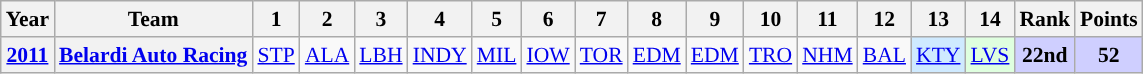<table class="wikitable" style="text-align:center; font-size:90%">
<tr>
<th>Year</th>
<th>Team</th>
<th>1</th>
<th>2</th>
<th>3</th>
<th>4</th>
<th>5</th>
<th>6</th>
<th>7</th>
<th>8</th>
<th>9</th>
<th>10</th>
<th>11</th>
<th>12</th>
<th>13</th>
<th>14</th>
<th>Rank</th>
<th>Points</th>
</tr>
<tr>
<th><a href='#'>2011</a></th>
<th><a href='#'>Belardi Auto Racing</a></th>
<td style="background"><a href='#'>STP</a></td>
<td style="background"><a href='#'>ALA</a></td>
<td style="background"><a href='#'>LBH</a></td>
<td style="background"><a href='#'>INDY</a></td>
<td style="background"><a href='#'>MIL</a></td>
<td style="background"><a href='#'>IOW</a></td>
<td style="background"><a href='#'>TOR</a></td>
<td style="background"><a href='#'>EDM</a></td>
<td style="background"><a href='#'>EDM</a></td>
<td style="background"><a href='#'>TRO</a></td>
<td style="background"><a href='#'>NHM</a></td>
<td style="background"><a href='#'>BAL</a></td>
<td style="background:#CFEAFF;"><a href='#'>KTY</a><br></td>
<td style="background:#DFFFDF;"><a href='#'>LVS</a><br></td>
<th style="background:#CFCFFF;">22nd</th>
<th style="background:#CFCFFF;">52</th>
</tr>
</table>
